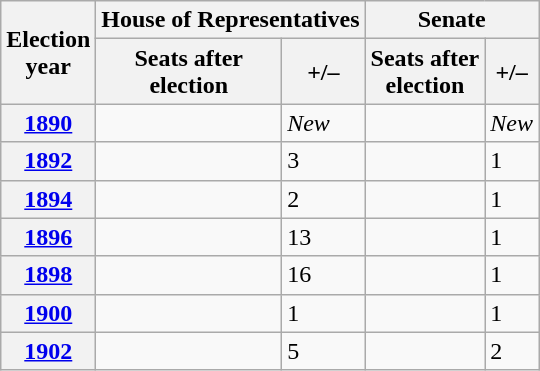<table class=wikitable>
<tr>
<th rowspan=2>Election<br>year</th>
<th colspan=2>House of Representatives</th>
<th colspan=2>Senate</th>
</tr>
<tr>
<th>Seats after<br>election</th>
<th>+/–</th>
<th>Seats after<br>election</th>
<th>+/–</th>
</tr>
<tr>
<th><a href='#'>1890</a></th>
<td></td>
<td><em>New</em></td>
<td></td>
<td><em>New</em></td>
</tr>
<tr>
<th><a href='#'>1892</a></th>
<td></td>
<td>3</td>
<td></td>
<td>1</td>
</tr>
<tr>
<th><a href='#'>1894</a></th>
<td></td>
<td>2</td>
<td></td>
<td>1</td>
</tr>
<tr>
<th><a href='#'>1896</a></th>
<td></td>
<td>13</td>
<td></td>
<td>1</td>
</tr>
<tr>
<th><a href='#'>1898</a></th>
<td></td>
<td>16</td>
<td></td>
<td>1</td>
</tr>
<tr>
<th><a href='#'>1900</a></th>
<td></td>
<td>1</td>
<td></td>
<td>1</td>
</tr>
<tr>
<th><a href='#'>1902</a></th>
<td></td>
<td>5</td>
<td></td>
<td>2</td>
</tr>
</table>
